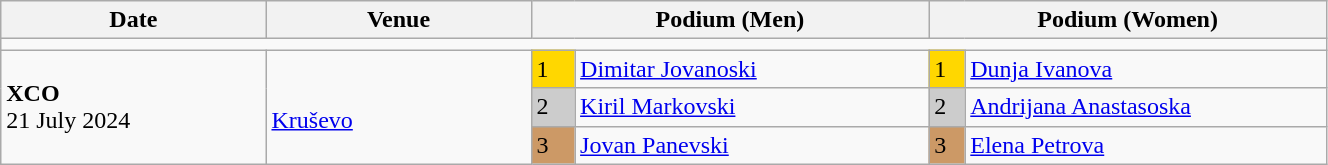<table class="wikitable" width=70%>
<tr>
<th>Date</th>
<th width=20%>Venue</th>
<th colspan=2 width=30%>Podium (Men)</th>
<th colspan=2 width=30%>Podium (Women)</th>
</tr>
<tr>
<td colspan=6></td>
</tr>
<tr>
<td rowspan=3><strong>XCO</strong> <br> 21 July 2024</td>
<td rowspan=3><br><a href='#'>Kruševo</a></td>
<td bgcolor=FFD700>1</td>
<td><a href='#'>Dimitar Jovanoski</a></td>
<td bgcolor=FFD700>1</td>
<td><a href='#'>Dunja Ivanova</a></td>
</tr>
<tr>
<td bgcolor=CCCCCC>2</td>
<td><a href='#'>Kiril Markovski</a></td>
<td bgcolor=CCCCCC>2</td>
<td><a href='#'>Andrijana Anastasoska</a></td>
</tr>
<tr>
<td bgcolor=CC9966>3</td>
<td><a href='#'>Jovan Panevski</a></td>
<td bgcolor=CC9966>3</td>
<td><a href='#'>Elena Petrova</a></td>
</tr>
</table>
